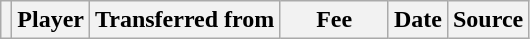<table class="wikitable plainrowheaders sortable">
<tr>
<th></th>
<th scope="col">Player</th>
<th>Transferred from</th>
<th style="width: 65px;">Fee</th>
<th scope="col">Date</th>
<th scope="col">Source</th>
</tr>
</table>
